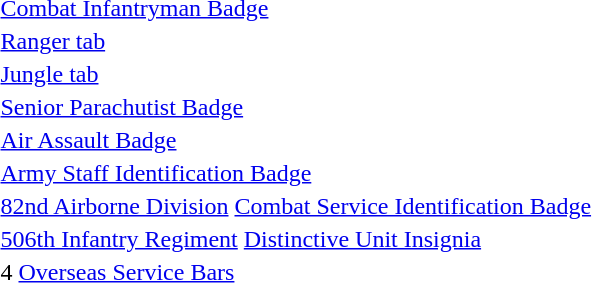<table>
<tr>
<td> <a href='#'>Combat Infantryman Badge</a></td>
</tr>
<tr>
<td> <a href='#'>Ranger tab</a></td>
</tr>
<tr>
<td> <a href='#'> Jungle tab</a></td>
</tr>
<tr>
<td> <a href='#'>Senior Parachutist Badge</a></td>
</tr>
<tr>
<td> <a href='#'>Air Assault Badge</a></td>
</tr>
<tr>
<td> <a href='#'>Army Staff Identification Badge</a></td>
</tr>
<tr>
<td> <a href='#'>82nd Airborne Division</a> <a href='#'>Combat Service Identification Badge</a></td>
</tr>
<tr>
<td> <a href='#'>506th Infantry Regiment</a> <a href='#'>Distinctive Unit Insignia</a></td>
</tr>
<tr>
<td> 4 <a href='#'>Overseas Service Bars</a></td>
</tr>
</table>
